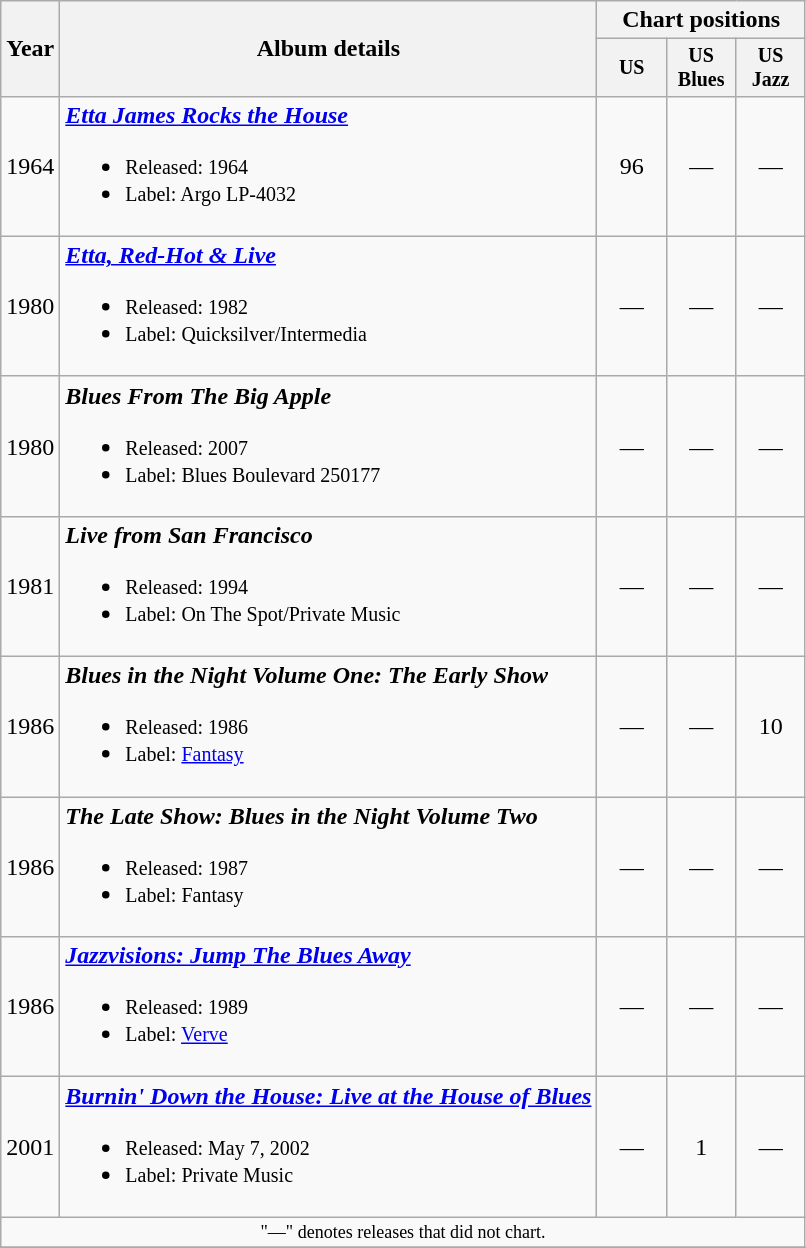<table class="wikitable" style="text-align:center;">
<tr>
<th rowspan="2">Year</th>
<th rowspan="2">Album details</th>
<th colspan="3">Chart positions</th>
</tr>
<tr style="font-size:smaller;">
<th width="40">US<br></th>
<th width="40">US Blues<br></th>
<th width="40">US Jazz<br></th>
</tr>
<tr>
<td>1964</td>
<td align="left"><strong><em><a href='#'>Etta James Rocks the House</a></em></strong><br><ul><li><small>Released: 1964</small></li><li><small>Label: Argo LP-4032</small></li></ul></td>
<td>96</td>
<td>—</td>
<td>—</td>
</tr>
<tr>
<td>1980</td>
<td align="left"><strong><em><a href='#'>Etta, Red-Hot & Live</a></em></strong><br><ul><li><small>Released: 1982</small></li><li><small>Label: Quicksilver/Intermedia </small></li></ul></td>
<td>—</td>
<td>—</td>
<td>—</td>
</tr>
<tr>
<td>1980</td>
<td align="left"><strong><em>Blues From The Big Apple</em></strong><br><ul><li><small>Released: 2007</small></li><li><small>Label: Blues Boulevard 250177</small></li></ul></td>
<td>—</td>
<td>—</td>
<td>—</td>
</tr>
<tr>
<td>1981</td>
<td align="left"><strong><em>Live from San Francisco</em></strong><br><ul><li><small>Released: 1994</small></li><li><small>Label: On The Spot/Private Music</small></li></ul></td>
<td>—</td>
<td>—</td>
<td>—</td>
</tr>
<tr>
<td>1986</td>
<td align="left"><strong><em>Blues in the Night Volume One: The Early Show</em></strong><br><ul><li><small>Released: 1986</small></li><li><small>Label: <a href='#'>Fantasy</a></small></li></ul></td>
<td>—</td>
<td>—</td>
<td>10</td>
</tr>
<tr>
<td>1986</td>
<td align="left"><strong><em>The Late Show: Blues in the Night Volume Two</em></strong><br><ul><li><small>Released: 1987</small></li><li><small>Label: Fantasy</small></li></ul></td>
<td>—</td>
<td>—</td>
<td>—</td>
</tr>
<tr>
<td>1986</td>
<td align="left"><strong><em><a href='#'>Jazzvisions: Jump The Blues Away</a></em></strong><br><ul><li><small>Released: 1989</small></li><li><small>Label: <a href='#'>Verve</a></small></li></ul></td>
<td>—</td>
<td>—</td>
<td>—</td>
</tr>
<tr>
<td>2001</td>
<td align="left"><strong><em><a href='#'>Burnin' Down the House: Live at the House of Blues</a></em></strong><br><ul><li><small>Released: May 7, 2002</small></li><li><small>Label: Private Music</small></li></ul></td>
<td>—</td>
<td>1</td>
<td>—</td>
</tr>
<tr>
<td align="center" colspan="5" style="font-size: 9pt">"—" denotes releases that did not chart.</td>
</tr>
<tr>
</tr>
</table>
